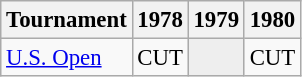<table class="wikitable" style="font-size:95%;text-align:center;">
<tr>
<th>Tournament</th>
<th>1978</th>
<th>1979</th>
<th>1980</th>
</tr>
<tr>
<td align=left><a href='#'>U.S. Open</a></td>
<td>CUT</td>
<td style="background:#eeeeee;"></td>
<td>CUT</td>
</tr>
</table>
